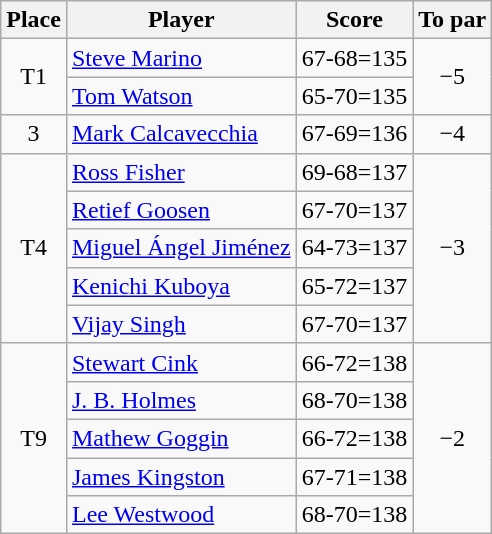<table class="wikitable">
<tr>
<th>Place</th>
<th>Player</th>
<th>Score</th>
<th>To par</th>
</tr>
<tr>
<td rowspan="2" align=center>T1</td>
<td> <a href='#'>Steve Marino</a></td>
<td align=center>67-68=135</td>
<td rowspan="2" align=center>−5</td>
</tr>
<tr>
<td> <a href='#'>Tom Watson</a></td>
<td align=center>65-70=135</td>
</tr>
<tr>
<td rowspan="1" align=center>3</td>
<td> <a href='#'>Mark Calcavecchia</a></td>
<td align=center>67-69=136</td>
<td rowspan="1" align=center>−4</td>
</tr>
<tr>
<td rowspan="5" align=center>T4</td>
<td> <a href='#'>Ross Fisher</a></td>
<td align=center>69-68=137</td>
<td rowspan="5" align=center>−3</td>
</tr>
<tr>
<td> <a href='#'>Retief Goosen</a></td>
<td align=center>67-70=137</td>
</tr>
<tr>
<td> <a href='#'>Miguel Ángel Jiménez</a></td>
<td align=center>64-73=137</td>
</tr>
<tr>
<td> <a href='#'>Kenichi Kuboya</a></td>
<td align=center>65-72=137</td>
</tr>
<tr>
<td> <a href='#'>Vijay Singh</a></td>
<td align=center>67-70=137</td>
</tr>
<tr>
<td rowspan="5" align=center>T9</td>
<td> <a href='#'>Stewart Cink</a></td>
<td align=center>66-72=138</td>
<td rowspan="5" align=center>−2</td>
</tr>
<tr>
<td> <a href='#'>J. B. Holmes</a></td>
<td align=center>68-70=138</td>
</tr>
<tr>
<td> <a href='#'>Mathew Goggin</a></td>
<td align=center>66-72=138</td>
</tr>
<tr>
<td> <a href='#'>James Kingston</a></td>
<td align=center>67-71=138</td>
</tr>
<tr>
<td> <a href='#'>Lee Westwood</a></td>
<td align=center>68-70=138</td>
</tr>
</table>
